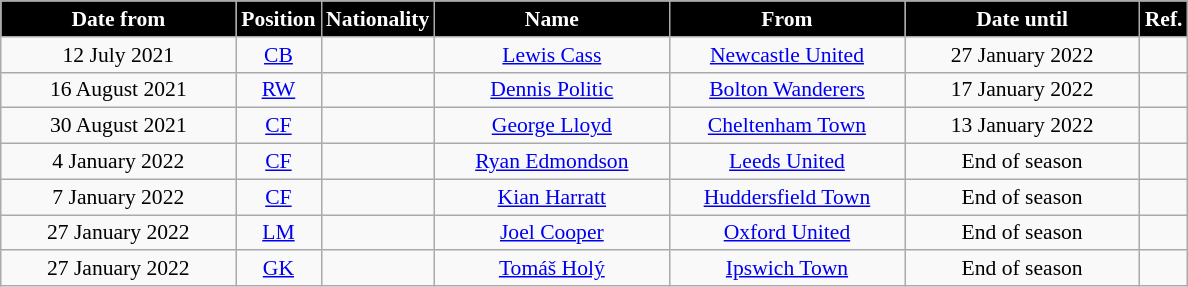<table class="wikitable"  style="text-align:center; font-size:90%; ">
<tr>
<th style="background:#000000; color:#FFFFFF; width:150px;">Date from</th>
<th style="background:#000000; color:#FFFFFF; width:50px;">Position</th>
<th style="background:#000000; color:#FFFFFF; width:50px;">Nationality</th>
<th style="background:#000000; color:#FFFFFF; width:150px;">Name</th>
<th style="background:#000000; color:#FFFFFF; width:150px;">From</th>
<th style="background:#000000; color:#FFFFFF; width:150px;">Date until</th>
<th style="background:#000000; color:#FFFFFF; width:25px;">Ref.</th>
</tr>
<tr>
<td>12 July 2021</td>
<td><a href='#'>CB</a></td>
<td></td>
<td><a href='#'>Lewis Cass</a></td>
<td><a href='#'>Newcastle United</a></td>
<td>27 January 2022</td>
<td></td>
</tr>
<tr>
<td>16 August 2021</td>
<td><a href='#'>RW</a></td>
<td></td>
<td><a href='#'>Dennis Politic</a></td>
<td><a href='#'>Bolton Wanderers</a></td>
<td>17 January 2022</td>
<td></td>
</tr>
<tr>
<td>30 August 2021</td>
<td><a href='#'>CF</a></td>
<td></td>
<td><a href='#'>George Lloyd</a></td>
<td><a href='#'>Cheltenham Town</a></td>
<td>13 January 2022</td>
<td></td>
</tr>
<tr>
<td>4 January 2022</td>
<td><a href='#'>CF</a></td>
<td></td>
<td><a href='#'>Ryan Edmondson</a></td>
<td><a href='#'>Leeds United</a></td>
<td>End of season</td>
<td></td>
</tr>
<tr>
<td>7 January 2022</td>
<td><a href='#'>CF</a></td>
<td></td>
<td><a href='#'>Kian Harratt</a></td>
<td><a href='#'>Huddersfield Town</a></td>
<td>End of season</td>
<td></td>
</tr>
<tr>
<td>27 January 2022</td>
<td><a href='#'>LM</a></td>
<td></td>
<td><a href='#'>Joel Cooper</a></td>
<td><a href='#'>Oxford United</a></td>
<td>End of season</td>
<td></td>
</tr>
<tr>
<td>27 January 2022</td>
<td><a href='#'>GK</a></td>
<td></td>
<td><a href='#'>Tomáš Holý</a></td>
<td><a href='#'>Ipswich Town</a></td>
<td>End of season</td>
<td></td>
</tr>
</table>
